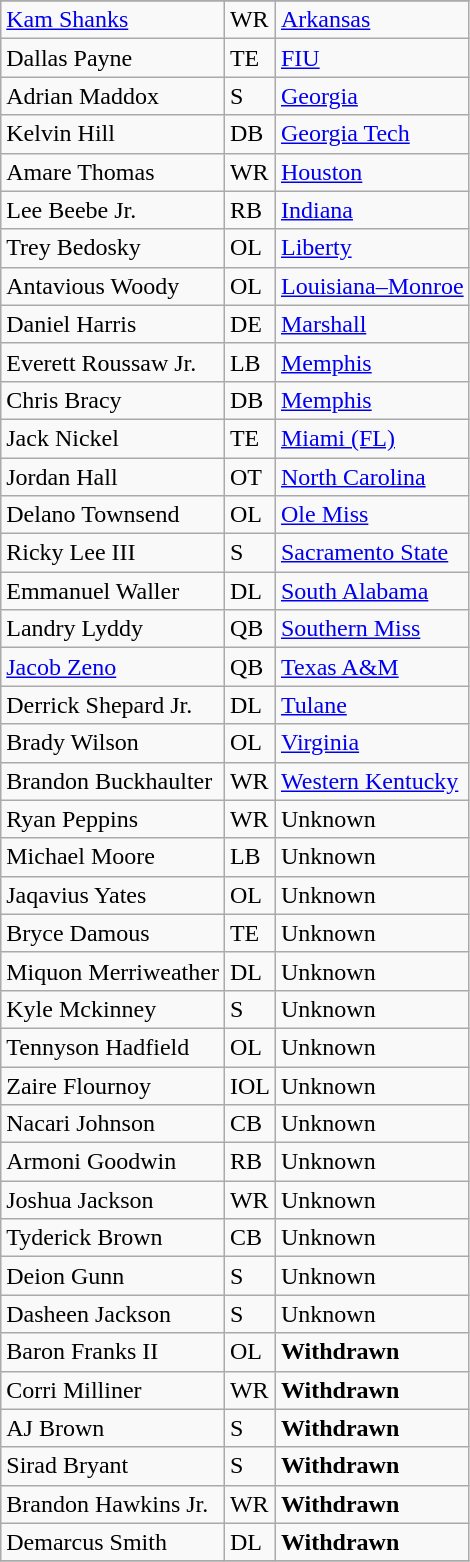<table class="wikitable sortable">
<tr>
</tr>
<tr>
<td><a href='#'>Kam Shanks</a></td>
<td>WR</td>
<td><a href='#'>Arkansas</a></td>
</tr>
<tr>
<td>Dallas Payne</td>
<td>TE</td>
<td><a href='#'>FIU</a></td>
</tr>
<tr>
<td>Adrian Maddox</td>
<td>S</td>
<td><a href='#'>Georgia</a></td>
</tr>
<tr>
<td>Kelvin Hill</td>
<td>DB</td>
<td><a href='#'>Georgia Tech</a></td>
</tr>
<tr>
<td>Amare Thomas</td>
<td>WR</td>
<td><a href='#'>Houston</a></td>
</tr>
<tr>
<td>Lee Beebe Jr.</td>
<td>RB</td>
<td><a href='#'>Indiana</a></td>
</tr>
<tr>
<td>Trey Bedosky</td>
<td>OL</td>
<td><a href='#'>Liberty</a></td>
</tr>
<tr>
<td>Antavious Woody</td>
<td>OL</td>
<td><a href='#'>Louisiana–Monroe</a></td>
</tr>
<tr>
<td>Daniel Harris</td>
<td>DE</td>
<td><a href='#'>Marshall</a></td>
</tr>
<tr>
<td>Everett Roussaw Jr.</td>
<td>LB</td>
<td><a href='#'>Memphis</a></td>
</tr>
<tr>
<td>Chris Bracy</td>
<td>DB</td>
<td><a href='#'>Memphis</a></td>
</tr>
<tr>
<td>Jack Nickel</td>
<td>TE</td>
<td><a href='#'>Miami (FL)</a></td>
</tr>
<tr>
<td>Jordan Hall</td>
<td>OT</td>
<td><a href='#'>North Carolina</a></td>
</tr>
<tr>
<td>Delano Townsend</td>
<td>OL</td>
<td><a href='#'>Ole Miss</a></td>
</tr>
<tr>
<td>Ricky Lee III</td>
<td>S</td>
<td><a href='#'>Sacramento State</a></td>
</tr>
<tr>
<td>Emmanuel Waller</td>
<td>DL</td>
<td><a href='#'>South Alabama</a></td>
</tr>
<tr>
<td>Landry Lyddy</td>
<td>QB</td>
<td><a href='#'>Southern Miss</a></td>
</tr>
<tr>
<td><a href='#'>Jacob Zeno</a></td>
<td>QB</td>
<td><a href='#'>Texas A&M</a></td>
</tr>
<tr>
<td>Derrick Shepard Jr.</td>
<td>DL</td>
<td><a href='#'>Tulane</a></td>
</tr>
<tr>
<td>Brady Wilson</td>
<td>OL</td>
<td><a href='#'>Virginia</a></td>
</tr>
<tr>
<td>Brandon Buckhaulter</td>
<td>WR</td>
<td><a href='#'>Western Kentucky</a></td>
</tr>
<tr>
<td>Ryan Peppins</td>
<td>WR</td>
<td>Unknown</td>
</tr>
<tr>
<td>Michael Moore</td>
<td>LB</td>
<td>Unknown</td>
</tr>
<tr>
<td>Jaqavius Yates</td>
<td>OL</td>
<td>Unknown</td>
</tr>
<tr>
<td>Bryce Damous</td>
<td>TE</td>
<td>Unknown</td>
</tr>
<tr>
<td>Miquon Merriweather</td>
<td>DL</td>
<td>Unknown</td>
</tr>
<tr>
<td>Kyle Mckinney</td>
<td>S</td>
<td>Unknown</td>
</tr>
<tr>
<td>Tennyson Hadfield</td>
<td>OL</td>
<td>Unknown</td>
</tr>
<tr>
<td>Zaire Flournoy</td>
<td>IOL</td>
<td>Unknown</td>
</tr>
<tr>
<td>Nacari Johnson</td>
<td>CB</td>
<td>Unknown</td>
</tr>
<tr>
<td>Armoni Goodwin</td>
<td>RB</td>
<td>Unknown</td>
</tr>
<tr>
<td>Joshua Jackson</td>
<td>WR</td>
<td>Unknown</td>
</tr>
<tr>
<td>Tyderick Brown</td>
<td>CB</td>
<td>Unknown</td>
</tr>
<tr>
<td>Deion Gunn</td>
<td>S</td>
<td>Unknown</td>
</tr>
<tr>
<td>Dasheen Jackson</td>
<td>S</td>
<td>Unknown</td>
</tr>
<tr>
<td>Baron Franks II</td>
<td>OL</td>
<td><strong>Withdrawn</strong></td>
</tr>
<tr>
<td>Corri Milliner</td>
<td>WR</td>
<td><strong>Withdrawn</strong></td>
</tr>
<tr>
<td>AJ Brown</td>
<td>S</td>
<td><strong>Withdrawn</strong></td>
</tr>
<tr>
<td>Sirad Bryant</td>
<td>S</td>
<td><strong>Withdrawn</strong></td>
</tr>
<tr>
<td>Brandon Hawkins Jr.</td>
<td>WR</td>
<td><strong>Withdrawn</strong></td>
</tr>
<tr>
<td>Demarcus Smith</td>
<td>DL</td>
<td><strong>Withdrawn</strong></td>
</tr>
<tr>
</tr>
</table>
